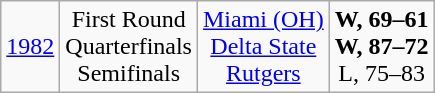<table class="wikitable">
<tr align="center">
<td><a href='#'>1982</a></td>
<td>First Round<br>Quarterfinals<br>Semifinals</td>
<td><a href='#'>Miami (OH)</a><br><a href='#'>Delta State</a><br><a href='#'>Rutgers</a></td>
<td><strong>W, 69–61</strong><br><strong>W, 87–72</strong><br>L, 75–83</td>
</tr>
</table>
